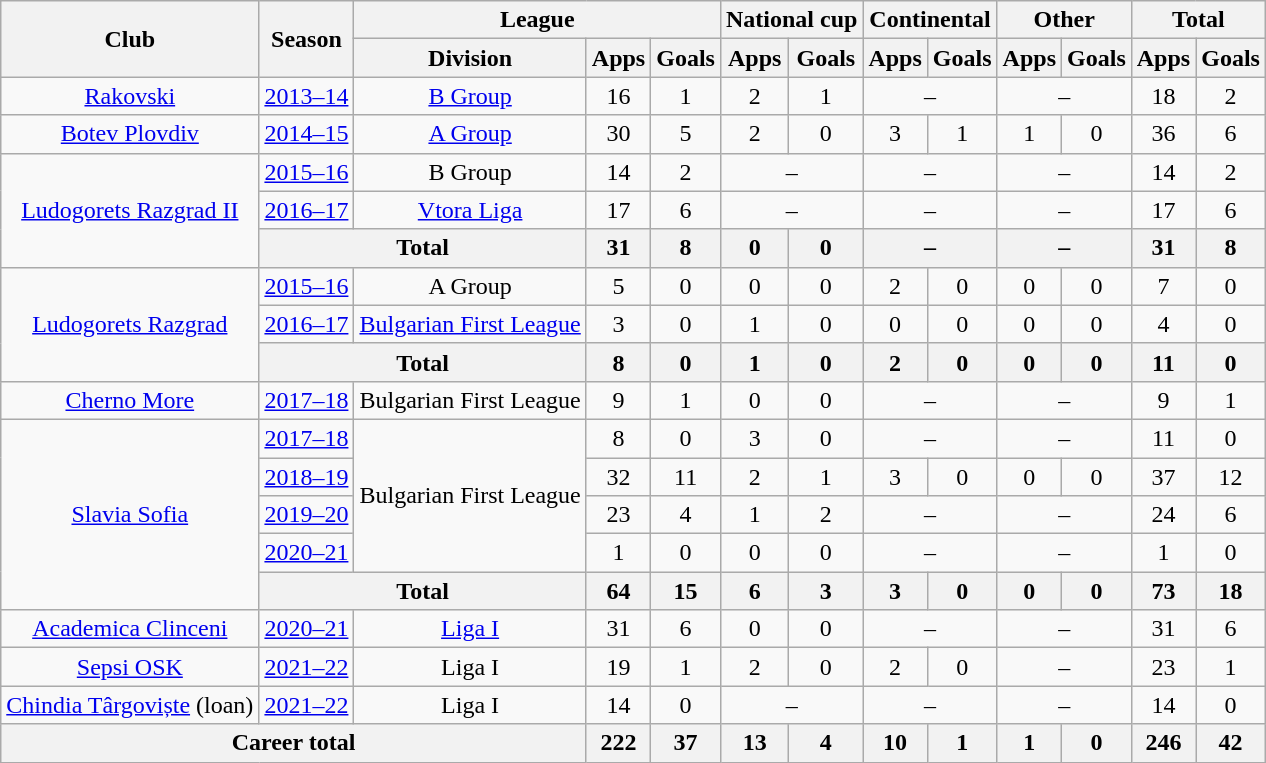<table class="wikitable" style="text-align:center">
<tr>
<th rowspan="2">Club</th>
<th rowspan="2">Season</th>
<th colspan="3">League</th>
<th colspan="2">National cup</th>
<th colspan="2">Continental</th>
<th colspan="2">Other</th>
<th colspan="2">Total</th>
</tr>
<tr>
<th>Division</th>
<th>Apps</th>
<th>Goals</th>
<th>Apps</th>
<th>Goals</th>
<th>Apps</th>
<th>Goals</th>
<th>Apps</th>
<th>Goals</th>
<th>Apps</th>
<th>Goals</th>
</tr>
<tr>
<td><a href='#'>Rakovski</a></td>
<td><a href='#'>2013–14</a></td>
<td><a href='#'>B Group</a></td>
<td>16</td>
<td>1</td>
<td>2</td>
<td>1</td>
<td colspan="2">–</td>
<td colspan="2">–</td>
<td>18</td>
<td>2</td>
</tr>
<tr>
<td><a href='#'>Botev Plovdiv</a></td>
<td><a href='#'>2014–15</a></td>
<td><a href='#'>A Group</a></td>
<td>30</td>
<td>5</td>
<td>2</td>
<td>0</td>
<td>3</td>
<td>1</td>
<td>1</td>
<td>0</td>
<td>36</td>
<td>6</td>
</tr>
<tr>
<td rowspan="3"><a href='#'>Ludogorets Razgrad II</a></td>
<td><a href='#'>2015–16</a></td>
<td>B Group</td>
<td>14</td>
<td>2</td>
<td colspan="2">–</td>
<td colspan="2">–</td>
<td colspan="2">–</td>
<td>14</td>
<td>2</td>
</tr>
<tr>
<td><a href='#'>2016–17</a></td>
<td><a href='#'>Vtora Liga</a></td>
<td>17</td>
<td>6</td>
<td colspan="2">–</td>
<td colspan="2">–</td>
<td colspan="2">–</td>
<td>17</td>
<td>6</td>
</tr>
<tr>
<th colspan="2">Total</th>
<th>31</th>
<th>8</th>
<th>0</th>
<th>0</th>
<th colspan="2">–</th>
<th colspan="2">–</th>
<th>31</th>
<th>8</th>
</tr>
<tr>
<td rowspan="3"><a href='#'>Ludogorets Razgrad</a></td>
<td><a href='#'>2015–16</a></td>
<td>A Group</td>
<td>5</td>
<td>0</td>
<td>0</td>
<td>0</td>
<td>2</td>
<td>0</td>
<td>0</td>
<td>0</td>
<td>7</td>
<td>0</td>
</tr>
<tr>
<td><a href='#'>2016–17</a></td>
<td><a href='#'>Bulgarian First League</a></td>
<td>3</td>
<td>0</td>
<td>1</td>
<td>0</td>
<td>0</td>
<td>0</td>
<td>0</td>
<td>0</td>
<td>4</td>
<td>0</td>
</tr>
<tr>
<th colspan="2">Total</th>
<th>8</th>
<th>0</th>
<th>1</th>
<th>0</th>
<th>2</th>
<th>0</th>
<th>0</th>
<th>0</th>
<th>11</th>
<th>0</th>
</tr>
<tr>
<td><a href='#'>Cherno More</a></td>
<td><a href='#'>2017–18</a></td>
<td>Bulgarian First League</td>
<td>9</td>
<td>1</td>
<td>0</td>
<td>0</td>
<td colspan="2">–</td>
<td colspan="2">–</td>
<td>9</td>
<td>1</td>
</tr>
<tr>
<td rowspan="5"><a href='#'>Slavia Sofia</a></td>
<td><a href='#'>2017–18</a></td>
<td rowspan="4">Bulgarian First League</td>
<td>8</td>
<td>0</td>
<td>3</td>
<td>0</td>
<td colspan="2">–</td>
<td colspan="2">–</td>
<td>11</td>
<td>0</td>
</tr>
<tr>
<td><a href='#'>2018–19</a></td>
<td>32</td>
<td>11</td>
<td>2</td>
<td>1</td>
<td>3</td>
<td>0</td>
<td>0</td>
<td>0</td>
<td>37</td>
<td>12</td>
</tr>
<tr>
<td><a href='#'>2019–20</a></td>
<td>23</td>
<td>4</td>
<td>1</td>
<td>2</td>
<td colspan="2">–</td>
<td colspan="2">–</td>
<td>24</td>
<td>6</td>
</tr>
<tr>
<td><a href='#'>2020–21</a></td>
<td>1</td>
<td>0</td>
<td>0</td>
<td>0</td>
<td colspan="2">–</td>
<td colspan="2">–</td>
<td>1</td>
<td>0</td>
</tr>
<tr>
<th colspan="2">Total</th>
<th>64</th>
<th>15</th>
<th>6</th>
<th>3</th>
<th>3</th>
<th>0</th>
<th>0</th>
<th>0</th>
<th>73</th>
<th>18</th>
</tr>
<tr>
<td><a href='#'>Academica Clinceni</a></td>
<td><a href='#'>2020–21</a></td>
<td><a href='#'>Liga I</a></td>
<td>31</td>
<td>6</td>
<td>0</td>
<td>0</td>
<td colspan="2">–</td>
<td colspan="2">–</td>
<td>31</td>
<td>6</td>
</tr>
<tr>
<td><a href='#'>Sepsi OSK</a></td>
<td><a href='#'>2021–22</a></td>
<td>Liga I</td>
<td>19</td>
<td>1</td>
<td>2</td>
<td>0</td>
<td>2</td>
<td>0</td>
<td colspan="2">–</td>
<td>23</td>
<td>1</td>
</tr>
<tr>
<td><a href='#'>Chindia Târgoviște</a> (loan)</td>
<td><a href='#'>2021–22</a></td>
<td>Liga I</td>
<td>14</td>
<td>0</td>
<td colspan="2">–</td>
<td colspan="2">–</td>
<td colspan="2">–</td>
<td>14</td>
<td>0</td>
</tr>
<tr>
<th colspan="3">Career total</th>
<th>222</th>
<th>37</th>
<th>13</th>
<th>4</th>
<th>10</th>
<th>1</th>
<th>1</th>
<th>0</th>
<th>246</th>
<th>42</th>
</tr>
</table>
